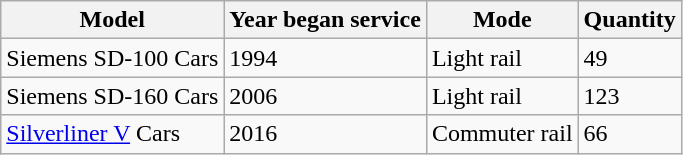<table class="wikitable">
<tr>
<th>Model</th>
<th>Year began service</th>
<th>Mode</th>
<th>Quantity</th>
</tr>
<tr>
<td>Siemens SD-100 Cars</td>
<td>1994</td>
<td>Light rail</td>
<td>49</td>
</tr>
<tr>
<td>Siemens SD-160 Cars</td>
<td>2006</td>
<td>Light rail</td>
<td>123</td>
</tr>
<tr>
<td><a href='#'>Silverliner V</a> Cars</td>
<td>2016</td>
<td>Commuter rail</td>
<td>66</td>
</tr>
</table>
